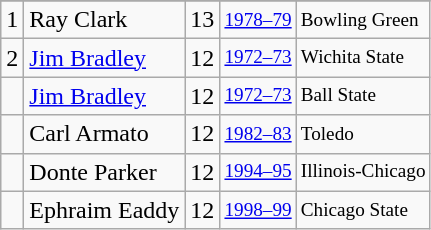<table class="wikitable">
<tr>
</tr>
<tr>
<td>1</td>
<td>Ray Clark</td>
<td>13</td>
<td style="font-size:80%;"><a href='#'>1978–79</a></td>
<td style="font-size:80%;">Bowling Green</td>
</tr>
<tr>
<td>2</td>
<td><a href='#'>Jim Bradley</a></td>
<td>12</td>
<td style="font-size:80%;"><a href='#'>1972–73</a></td>
<td style="font-size:80%;">Wichita State</td>
</tr>
<tr>
<td></td>
<td><a href='#'>Jim Bradley</a></td>
<td>12</td>
<td style="font-size:80%;"><a href='#'>1972–73</a></td>
<td style="font-size:80%;">Ball State</td>
</tr>
<tr>
<td></td>
<td>Carl Armato</td>
<td>12</td>
<td style="font-size:80%;"><a href='#'>1982–83</a></td>
<td style="font-size:80%;">Toledo</td>
</tr>
<tr>
<td></td>
<td>Donte Parker</td>
<td>12</td>
<td style="font-size:80%;"><a href='#'>1994–95</a></td>
<td style="font-size:80%;">Illinois-Chicago</td>
</tr>
<tr>
<td></td>
<td>Ephraim Eaddy</td>
<td>12</td>
<td style="font-size:80%;"><a href='#'>1998–99</a></td>
<td style="font-size:80%;">Chicago State</td>
</tr>
</table>
